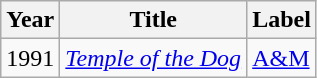<table class="wikitable">
<tr>
<th>Year</th>
<th>Title</th>
<th>Label</th>
</tr>
<tr>
<td>1991</td>
<td><em><a href='#'>Temple of the Dog</a></em></td>
<td><a href='#'>A&M</a></td>
</tr>
</table>
